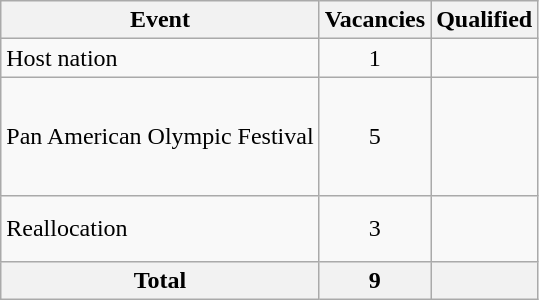<table class="wikitable">
<tr>
<th>Event</th>
<th>Vacancies</th>
<th>Qualified</th>
</tr>
<tr>
<td>Host nation</td>
<td style="text-align:center;">1</td>
<td></td>
</tr>
<tr>
<td>Pan American Olympic Festival</td>
<td style="text-align:center;">5</td>
<td><br><br><br><br></td>
</tr>
<tr>
<td>Reallocation</td>
<td style="text-align:center;">3</td>
<td><br><br></td>
</tr>
<tr>
<th>Total</th>
<th>9</th>
<th></th>
</tr>
</table>
